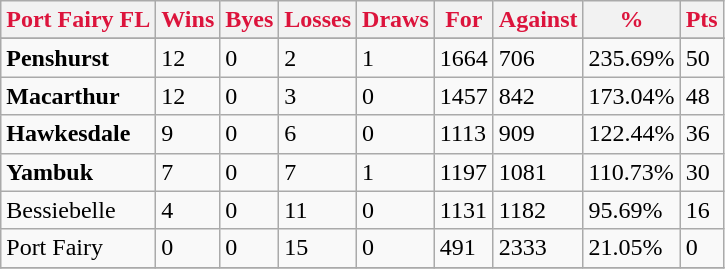<table class="wikitable">
<tr>
<th style="color:crimson">Port Fairy FL</th>
<th style="color:crimson">Wins</th>
<th style="color:crimson">Byes</th>
<th style="color:crimson">Losses</th>
<th style="color:crimson">Draws</th>
<th style="color:crimson">For</th>
<th style="color:crimson">Against</th>
<th style="color:crimson">%</th>
<th style="color:crimson">Pts</th>
</tr>
<tr>
</tr>
<tr>
</tr>
<tr>
<td><strong>	Penshurst	</strong></td>
<td>12</td>
<td>0</td>
<td>2</td>
<td>1</td>
<td>1664</td>
<td>706</td>
<td>235.69%</td>
<td>50</td>
</tr>
<tr>
<td><strong>	Macarthur	</strong></td>
<td>12</td>
<td>0</td>
<td>3</td>
<td>0</td>
<td>1457</td>
<td>842</td>
<td>173.04%</td>
<td>48</td>
</tr>
<tr>
<td><strong>	Hawkesdale	</strong></td>
<td>9</td>
<td>0</td>
<td>6</td>
<td>0</td>
<td>1113</td>
<td>909</td>
<td>122.44%</td>
<td>36</td>
</tr>
<tr>
<td><strong>	Yambuk	</strong></td>
<td>7</td>
<td>0</td>
<td>7</td>
<td>1</td>
<td>1197</td>
<td>1081</td>
<td>110.73%</td>
<td>30</td>
</tr>
<tr>
<td>Bessiebelle</td>
<td>4</td>
<td>0</td>
<td>11</td>
<td>0</td>
<td>1131</td>
<td>1182</td>
<td>95.69%</td>
<td>16</td>
</tr>
<tr>
<td>Port Fairy</td>
<td>0</td>
<td>0</td>
<td>15</td>
<td>0</td>
<td>491</td>
<td>2333</td>
<td>21.05%</td>
<td>0</td>
</tr>
<tr>
</tr>
</table>
